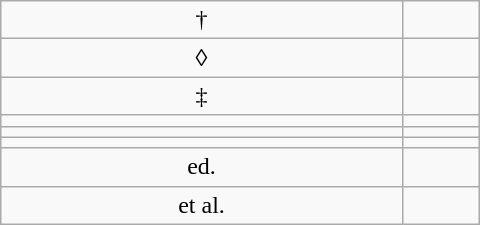<table class="wikitable floatright" style="text-align: center; width: 20em;">
<tr>
<td>†</td>
<td></td>
</tr>
<tr>
<td>◊</td>
<td></td>
</tr>
<tr>
<td>‡</td>
<td></td>
</tr>
<tr>
<td><em></em></td>
<td></td>
</tr>
<tr>
<td><em></em></td>
<td></td>
</tr>
<tr>
<td><em></em></td>
<td></td>
</tr>
<tr>
<td>ed.</td>
<td></td>
</tr>
<tr>
<td>et al.</td>
<td></td>
</tr>
</table>
